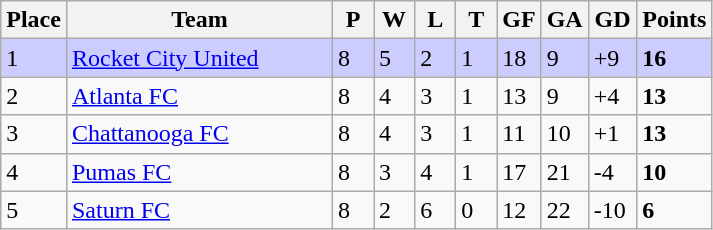<table class="wikitable">
<tr>
<th>Place</th>
<th width="170">Team</th>
<th width="20">P</th>
<th width="20">W</th>
<th width="20">L</th>
<th width="20">T</th>
<th width="20">GF</th>
<th width="20">GA</th>
<th width="25">GD</th>
<th>Points</th>
</tr>
<tr bgcolor=#ccccff>
<td>1</td>
<td><a href='#'>Rocket City United</a></td>
<td>8</td>
<td>5</td>
<td>2</td>
<td>1</td>
<td>18</td>
<td>9</td>
<td>+9</td>
<td><strong>16</strong></td>
</tr>
<tr>
<td>2</td>
<td><a href='#'>Atlanta FC</a></td>
<td>8</td>
<td>4</td>
<td>3</td>
<td>1</td>
<td>13</td>
<td>9</td>
<td>+4</td>
<td><strong>13</strong></td>
</tr>
<tr>
<td>3</td>
<td><a href='#'>Chattanooga FC</a></td>
<td>8</td>
<td>4</td>
<td>3</td>
<td>1</td>
<td>11</td>
<td>10</td>
<td>+1</td>
<td><strong>13</strong></td>
</tr>
<tr>
<td>4</td>
<td><a href='#'>Pumas FC</a></td>
<td>8</td>
<td>3</td>
<td>4</td>
<td>1</td>
<td>17</td>
<td>21</td>
<td>-4</td>
<td><strong>10</strong></td>
</tr>
<tr>
<td>5</td>
<td><a href='#'>Saturn FC</a></td>
<td>8</td>
<td>2</td>
<td>6</td>
<td>0</td>
<td>12</td>
<td>22</td>
<td>-10</td>
<td><strong> 6</strong></td>
</tr>
</table>
